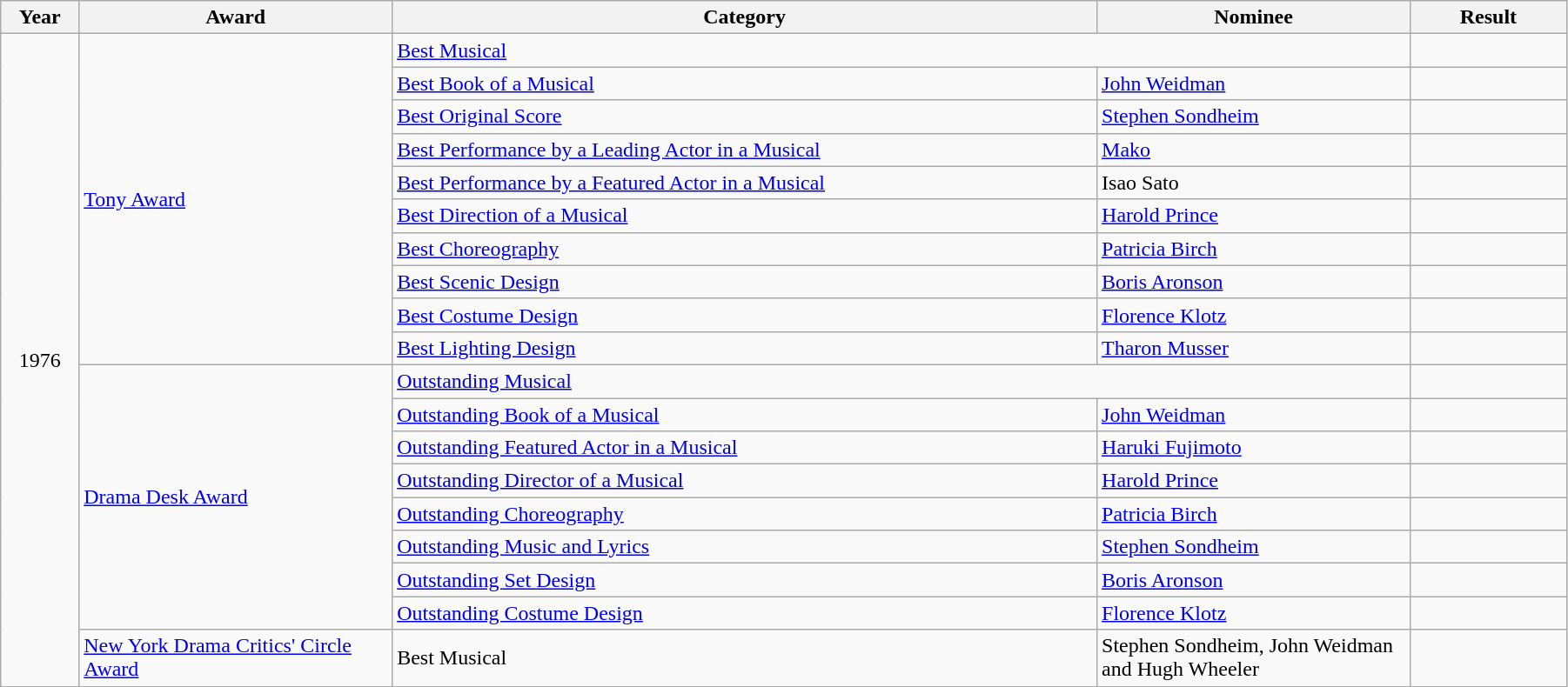<table class="wikitable" width="95%">
<tr>
<th width="5%">Year</th>
<th width="20%">Award</th>
<th width="45%">Category</th>
<th width="20%">Nominee</th>
<th width="10%">Result</th>
</tr>
<tr>
<td rowspan="19" align="center">1976</td>
<td rowspan="10"><a href='#'>Tony Award</a></td>
<td colspan="2"><a href='#'>Best Musical</a></td>
<td></td>
</tr>
<tr>
<td><a href='#'>Best Book of a Musical</a></td>
<td><a href='#'>John Weidman</a></td>
<td></td>
</tr>
<tr>
<td><a href='#'>Best Original Score</a></td>
<td><a href='#'>Stephen Sondheim</a></td>
<td></td>
</tr>
<tr>
<td><a href='#'>Best Performance by a Leading Actor in a Musical</a></td>
<td><a href='#'>Mako</a></td>
<td></td>
</tr>
<tr>
<td><a href='#'>Best Performance by a Featured Actor in a Musical</a></td>
<td>Isao Sato</td>
<td></td>
</tr>
<tr>
<td><a href='#'>Best Direction of a Musical</a></td>
<td><a href='#'>Harold Prince</a></td>
<td></td>
</tr>
<tr>
<td><a href='#'>Best Choreography</a></td>
<td><a href='#'>Patricia Birch</a></td>
<td></td>
</tr>
<tr>
<td><a href='#'>Best Scenic Design</a></td>
<td><a href='#'>Boris Aronson</a></td>
<td></td>
</tr>
<tr>
<td><a href='#'>Best Costume Design</a></td>
<td><a href='#'>Florence Klotz</a></td>
<td></td>
</tr>
<tr>
<td><a href='#'>Best Lighting Design</a></td>
<td><a href='#'>Tharon Musser</a></td>
<td></td>
</tr>
<tr>
<td rowspan="8"><a href='#'>Drama Desk Award</a></td>
<td colspan="2"><a href='#'>Outstanding Musical</a></td>
<td></td>
</tr>
<tr>
<td><a href='#'>Outstanding Book of a Musical</a></td>
<td><a href='#'>John Weidman</a></td>
<td></td>
</tr>
<tr>
<td><a href='#'>Outstanding Featured Actor in a Musical</a></td>
<td><a href='#'>Haruki Fujimoto</a></td>
<td></td>
</tr>
<tr>
<td><a href='#'>Outstanding Director of a Musical</a></td>
<td><a href='#'>Harold Prince</a></td>
<td></td>
</tr>
<tr>
<td><a href='#'>Outstanding Choreography</a></td>
<td><a href='#'>Patricia Birch</a></td>
<td></td>
</tr>
<tr>
<td><a href='#'>Outstanding Music and Lyrics</a></td>
<td><a href='#'>Stephen Sondheim</a></td>
<td></td>
</tr>
<tr>
<td><a href='#'>Outstanding Set Design</a></td>
<td><a href='#'>Boris Aronson</a></td>
<td></td>
</tr>
<tr>
<td><a href='#'>Outstanding Costume Design</a></td>
<td><a href='#'>Florence Klotz</a></td>
<td></td>
</tr>
<tr>
<td><a href='#'>New York Drama Critics' Circle Award</a></td>
<td>Best Musical</td>
<td>Stephen Sondheim, John Weidman and Hugh Wheeler</td>
<td></td>
</tr>
</table>
